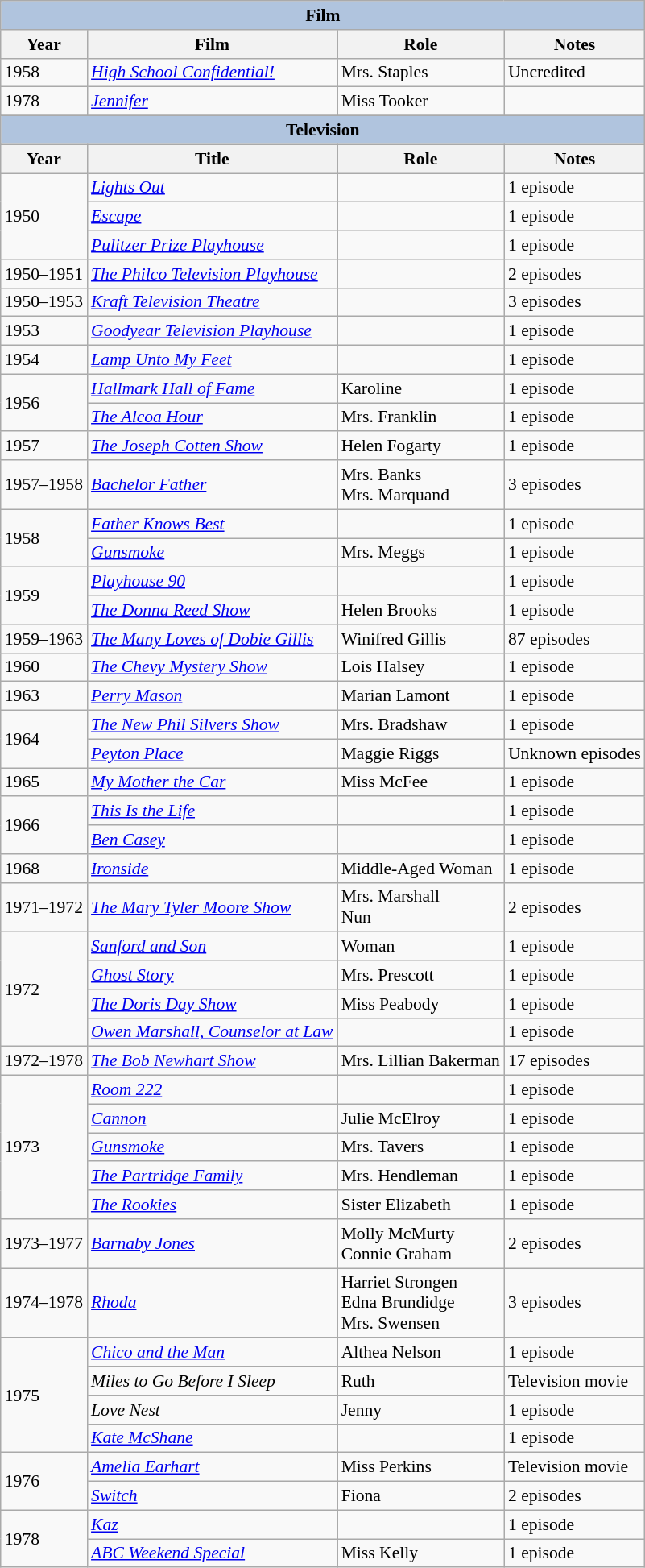<table class="wikitable" style="font-size: 90%;">
<tr>
<th colspan="4" style="background: LightSteelBlue;">Film</th>
</tr>
<tr>
<th>Year</th>
<th>Film</th>
<th>Role</th>
<th>Notes</th>
</tr>
<tr>
<td>1958</td>
<td><em><a href='#'>High School Confidential!</a></em></td>
<td>Mrs. Staples</td>
<td>Uncredited</td>
</tr>
<tr>
<td>1978</td>
<td><em><a href='#'>Jennifer</a></em></td>
<td>Miss Tooker</td>
<td></td>
</tr>
<tr>
</tr>
<tr>
<th colspan="4" style="background: LightSteelBlue;">Television</th>
</tr>
<tr>
<th>Year</th>
<th>Title</th>
<th>Role</th>
<th>Notes</th>
</tr>
<tr>
<td rowspan=3>1950</td>
<td><em><a href='#'>Lights Out</a></em></td>
<td></td>
<td>1 episode</td>
</tr>
<tr>
<td><em><a href='#'>Escape</a></em></td>
<td></td>
<td>1 episode</td>
</tr>
<tr>
<td><em><a href='#'>Pulitzer Prize Playhouse</a></em></td>
<td></td>
<td>1 episode</td>
</tr>
<tr>
<td>1950–1951</td>
<td><em><a href='#'>The Philco Television Playhouse</a></em></td>
<td></td>
<td>2 episodes</td>
</tr>
<tr>
<td>1950–1953</td>
<td><em><a href='#'>Kraft Television Theatre</a></em></td>
<td></td>
<td>3 episodes</td>
</tr>
<tr>
<td>1953</td>
<td><em><a href='#'>Goodyear Television Playhouse</a></em></td>
<td></td>
<td>1 episode</td>
</tr>
<tr>
<td>1954</td>
<td><em><a href='#'>Lamp Unto My Feet</a></em></td>
<td></td>
<td>1 episode</td>
</tr>
<tr>
<td rowspan=2>1956</td>
<td><em><a href='#'>Hallmark Hall of Fame</a></em></td>
<td>Karoline</td>
<td>1 episode</td>
</tr>
<tr>
<td><em><a href='#'>The Alcoa Hour</a></em></td>
<td>Mrs. Franklin</td>
<td>1 episode</td>
</tr>
<tr>
<td>1957</td>
<td><em><a href='#'>The Joseph Cotten Show</a></em></td>
<td>Helen Fogarty</td>
<td>1 episode</td>
</tr>
<tr>
<td>1957–1958</td>
<td><em><a href='#'>Bachelor Father</a></em></td>
<td>Mrs. Banks<br>Mrs. Marquand</td>
<td>3 episodes</td>
</tr>
<tr>
<td rowspan=2>1958</td>
<td><em><a href='#'>Father Knows Best</a></em></td>
<td></td>
<td>1 episode</td>
</tr>
<tr>
<td><em><a href='#'>Gunsmoke</a></em></td>
<td>Mrs. Meggs</td>
<td>1 episode</td>
</tr>
<tr>
<td rowspan=2>1959</td>
<td><em><a href='#'>Playhouse 90</a></em></td>
<td></td>
<td>1 episode</td>
</tr>
<tr>
<td><em><a href='#'>The Donna Reed Show</a></em></td>
<td>Helen Brooks</td>
<td>1 episode</td>
</tr>
<tr>
<td>1959–1963</td>
<td><em><a href='#'>The Many Loves of Dobie Gillis</a></em></td>
<td>Winifred Gillis</td>
<td>87 episodes</td>
</tr>
<tr>
<td>1960</td>
<td><em><a href='#'>The Chevy Mystery Show</a></em></td>
<td>Lois Halsey</td>
<td>1 episode</td>
</tr>
<tr>
<td>1963</td>
<td><em><a href='#'>Perry Mason</a></em></td>
<td>Marian Lamont</td>
<td>1 episode</td>
</tr>
<tr>
<td rowspan=2>1964</td>
<td><em><a href='#'>The New Phil Silvers Show</a></em></td>
<td>Mrs. Bradshaw</td>
<td>1 episode</td>
</tr>
<tr>
<td><em><a href='#'>Peyton Place</a></em></td>
<td>Maggie Riggs</td>
<td>Unknown episodes</td>
</tr>
<tr>
<td>1965</td>
<td><em><a href='#'>My Mother the Car</a></em></td>
<td>Miss McFee</td>
<td>1 episode</td>
</tr>
<tr>
<td rowspan=2>1966</td>
<td><em><a href='#'>This Is the Life</a></em></td>
<td></td>
<td>1 episode</td>
</tr>
<tr>
<td><em><a href='#'>Ben Casey</a></em></td>
<td></td>
<td>1 episode</td>
</tr>
<tr>
<td>1968</td>
<td><em><a href='#'>Ironside</a></em></td>
<td>Middle-Aged Woman</td>
<td>1 episode</td>
</tr>
<tr>
<td>1971–1972</td>
<td><em><a href='#'>The Mary Tyler Moore Show</a></em></td>
<td>Mrs. Marshall<br>Nun</td>
<td>2 episodes</td>
</tr>
<tr>
<td rowspan=4>1972</td>
<td><em><a href='#'>Sanford and Son</a></em></td>
<td>Woman</td>
<td>1 episode</td>
</tr>
<tr>
<td><em><a href='#'>Ghost Story</a></em></td>
<td>Mrs. Prescott</td>
<td>1 episode</td>
</tr>
<tr>
<td><em><a href='#'>The Doris Day Show</a></em></td>
<td>Miss Peabody</td>
<td>1 episode</td>
</tr>
<tr>
<td><em><a href='#'>Owen Marshall, Counselor at Law</a></em></td>
<td></td>
<td>1 episode</td>
</tr>
<tr>
<td>1972–1978</td>
<td><em><a href='#'>The Bob Newhart Show</a></em></td>
<td>Mrs. Lillian Bakerman</td>
<td>17 episodes</td>
</tr>
<tr>
<td rowspan=5>1973</td>
<td><em><a href='#'>Room 222</a></em></td>
<td></td>
<td>1 episode</td>
</tr>
<tr>
<td><em><a href='#'>Cannon</a></em></td>
<td>Julie McElroy</td>
<td>1 episode</td>
</tr>
<tr>
<td><em><a href='#'>Gunsmoke</a></em></td>
<td>Mrs. Tavers</td>
<td>1 episode</td>
</tr>
<tr>
<td><em><a href='#'>The Partridge Family</a></em></td>
<td>Mrs. Hendleman</td>
<td>1 episode</td>
</tr>
<tr>
<td><em><a href='#'>The Rookies</a></em></td>
<td>Sister Elizabeth</td>
<td>1 episode</td>
</tr>
<tr>
<td>1973–1977</td>
<td><em><a href='#'>Barnaby Jones</a></em></td>
<td>Molly McMurty<br>Connie Graham</td>
<td>2 episodes</td>
</tr>
<tr>
<td>1974–1978</td>
<td><em><a href='#'>Rhoda</a></em></td>
<td>Harriet Strongen<br>Edna Brundidge<br>Mrs. Swensen</td>
<td>3 episodes</td>
</tr>
<tr>
<td rowspan=4>1975</td>
<td><em><a href='#'>Chico and the Man</a></em></td>
<td>Althea Nelson</td>
<td>1 episode</td>
</tr>
<tr>
<td><em>Miles to Go Before I Sleep</em></td>
<td>Ruth</td>
<td>Television movie</td>
</tr>
<tr>
<td><em>Love Nest</em></td>
<td>Jenny</td>
<td>1 episode</td>
</tr>
<tr>
<td><em><a href='#'>Kate McShane</a></em></td>
<td></td>
<td>1 episode</td>
</tr>
<tr>
<td rowspan=2>1976</td>
<td><em><a href='#'>Amelia Earhart</a></em></td>
<td>Miss Perkins</td>
<td>Television movie</td>
</tr>
<tr>
<td><em><a href='#'>Switch</a></em></td>
<td>Fiona</td>
<td>2 episodes</td>
</tr>
<tr>
<td rowspan=2>1978</td>
<td><em><a href='#'>Kaz</a></em></td>
<td></td>
<td>1 episode</td>
</tr>
<tr>
<td><em><a href='#'>ABC Weekend Special</a></em></td>
<td>Miss Kelly</td>
<td>1 episode</td>
</tr>
</table>
